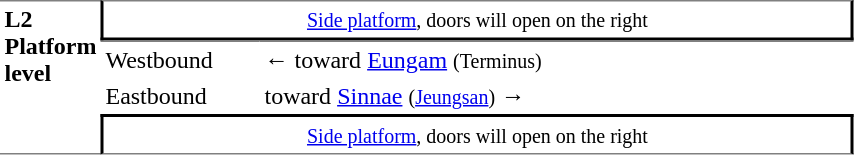<table table border=0 cellspacing=0 cellpadding=3>
<tr>
<td style="border-top:solid 1px gray;border-bottom:solid 1px gray;" width=50 rowspan=10 valign=top><strong>L2<br>Platform level</strong></td>
<td style="border-top:solid 1px gray;border-right:solid 2px black;border-left:solid 2px black;border-bottom:solid 2px black;text-align:center;" colspan=2><small><a href='#'>Side platform</a>, doors will open on the right</small></td>
</tr>
<tr>
<td style="border-bottom:solid 0px gray;border-top:solid 1px gray;" width=100>Westbound</td>
<td style="border-bottom:solid 0px gray;border-top:solid 1px gray;" width=390>←  toward <a href='#'>Eungam</a> <small>(Terminus)</small></td>
</tr>
<tr>
<td>Eastbound</td>
<td>  toward <a href='#'>Sinnae</a> <small>(<a href='#'>Jeungsan</a>)</small> →</td>
</tr>
<tr>
<td style="border-top:solid 2px black;border-right:solid 2px black;border-left:solid 2px black;border-bottom:solid 1px gray;text-align:center;" colspan=2><small><a href='#'>Side platform</a>, doors will open on the right </small></td>
</tr>
</table>
